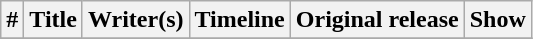<table class="wikitable plainrowheaders">
<tr>
<th>#</th>
<th>Title</th>
<th>Writer(s)</th>
<th>Timeline</th>
<th>Original release</th>
<th>Show</th>
</tr>
<tr>
</tr>
</table>
